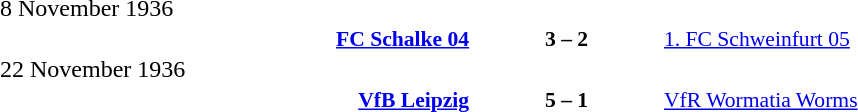<table width=100% cellspacing=1>
<tr>
<th width=25%></th>
<th width=10%></th>
<th width=25%></th>
<th></th>
</tr>
<tr>
<td>8 November 1936</td>
</tr>
<tr style=font-size:90%>
<td align=right><strong><a href='#'>FC Schalke 04</a></strong></td>
<td align=center><strong>3 – 2</strong></td>
<td><a href='#'>1. FC Schweinfurt 05</a></td>
</tr>
<tr>
<td>22 November 1936</td>
</tr>
<tr style=font-size:90%>
<td align=right><strong><a href='#'>VfB Leipzig</a></strong></td>
<td align=center><strong>5 – 1</strong></td>
<td><a href='#'>VfR Wormatia Worms</a></td>
</tr>
</table>
